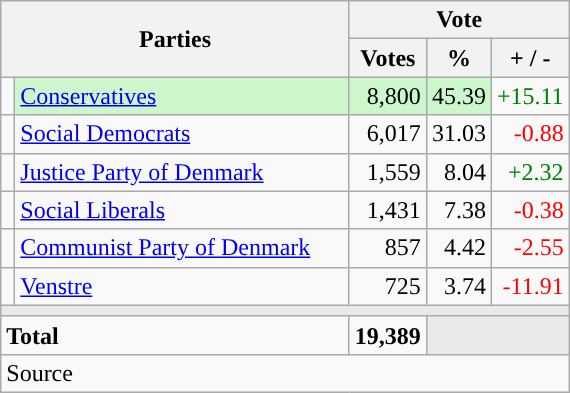<table class="wikitable" style="text-align:right;">
<tr>
<th style="text-align:centre;" rowspan="2" colspan="2" width="225">Parties</th>
<th colspan="3">Vote</th>
</tr>
<tr>
<th width="15">Votes</th>
<th width="15">%</th>
<th width="15">+ / -</th>
</tr>
<tr>
<td width="2" style="color:inherit;background:"></td>
<td bgcolor=#ccf7cc  align="left"><a href='#'>Conservatives</a></td>
<td bgcolor=#ccf7cc>8,800</td>
<td bgcolor=#ccf7cc>45.39</td>
<td style=color:green;>+15.11</td>
</tr>
<tr>
<td width="2" style="color:inherit;background:"></td>
<td align="left"><a href='#'>Social Democrats</a></td>
<td>6,017</td>
<td>31.03</td>
<td style=color:red;>-0.88</td>
</tr>
<tr>
<td width="2" style="color:inherit;background:"></td>
<td align="left"><a href='#'>Justice Party of Denmark</a></td>
<td>1,559</td>
<td>8.04</td>
<td style=color:green;>+2.32</td>
</tr>
<tr>
<td width="2" style="color:inherit;background:"></td>
<td align="left"><a href='#'>Social Liberals</a></td>
<td>1,431</td>
<td>7.38</td>
<td style=color:red;>-0.38</td>
</tr>
<tr>
<td width="2" style="color:inherit;background:"></td>
<td align="left"><a href='#'>Communist Party of Denmark</a></td>
<td>857</td>
<td>4.42</td>
<td style=color:red;>-2.55</td>
</tr>
<tr>
<td width="2" style="color:inherit;background:"></td>
<td align="left"><a href='#'>Venstre</a></td>
<td>725</td>
<td>3.74</td>
<td style=color:red;>-11.91</td>
</tr>
<tr>
<td colspan="7" bgcolor="#E9E9E9"></td>
</tr>
<tr>
<td align="left" colspan="2"><strong>Total</strong></td>
<td><strong>19,389</strong></td>
<td bgcolor="#E9E9E9" colspan="2"></td>
</tr>
<tr>
<td align="left" colspan="6">Source</td>
</tr>
</table>
